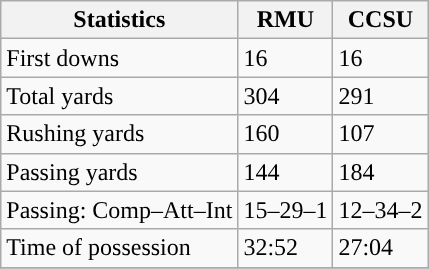<table class="wikitable" style="float: left;">
<tr>
<th>Statistics</th>
<th>RMU</th>
<th>CCSU</th>
</tr>
<tr>
<td>First downs</td>
<td>16</td>
<td>16</td>
</tr>
<tr>
<td>Total yards</td>
<td>304</td>
<td>291</td>
</tr>
<tr>
<td>Rushing yards</td>
<td>160</td>
<td>107</td>
</tr>
<tr>
<td>Passing yards</td>
<td>144</td>
<td>184</td>
</tr>
<tr>
<td>Passing: Comp–Att–Int</td>
<td>15–29–1</td>
<td>12–34–2</td>
</tr>
<tr>
<td>Time of possession</td>
<td>32:52</td>
<td>27:04</td>
</tr>
<tr>
</tr>
</table>
